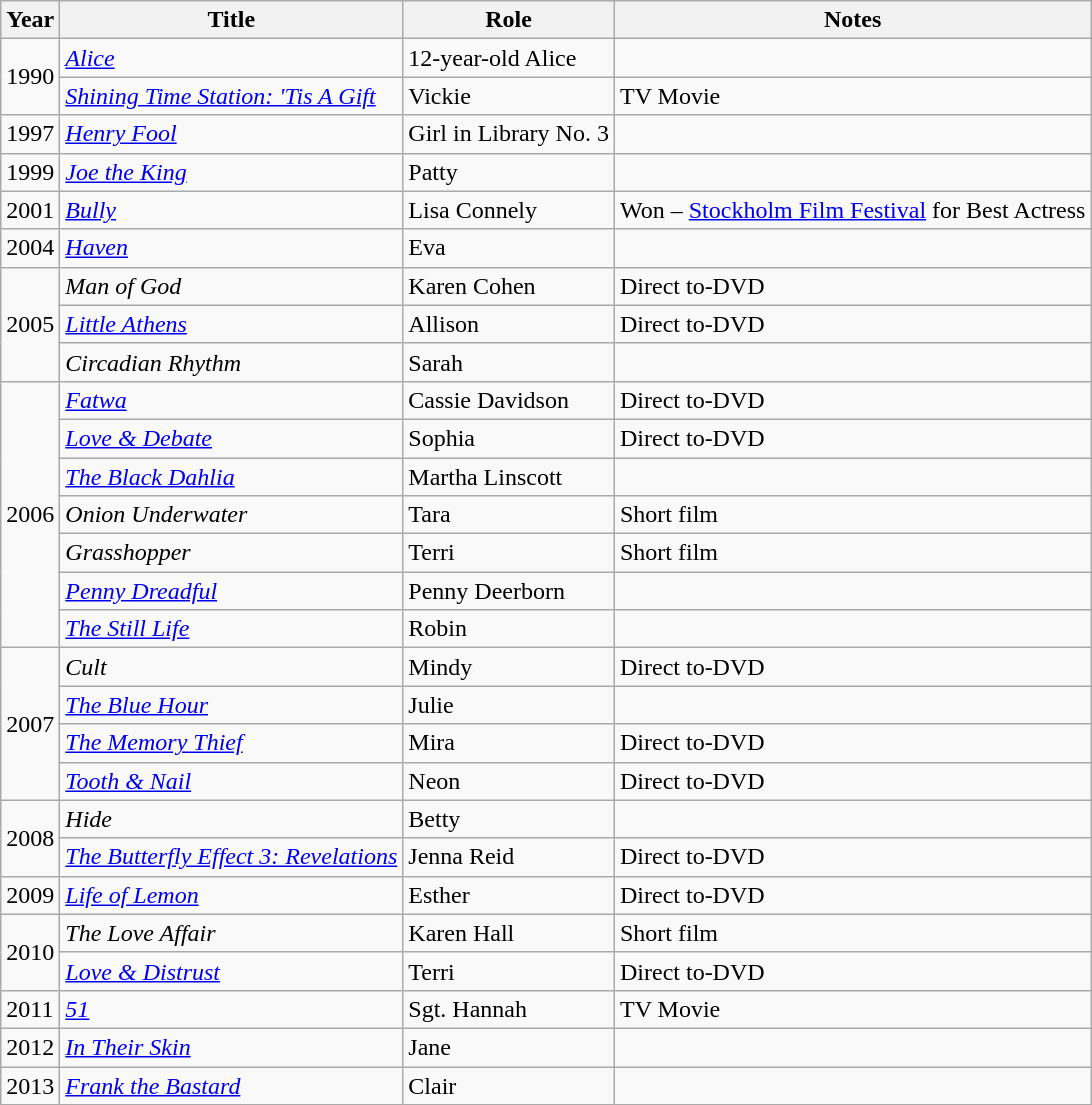<table class="wikitable sortable">
<tr>
<th>Year</th>
<th>Title</th>
<th>Role</th>
<th>Notes</th>
</tr>
<tr>
<td rowspan="2">1990</td>
<td><em><a href='#'>Alice</a></em></td>
<td>12-year-old Alice</td>
<td></td>
</tr>
<tr>
<td><em><a href='#'>Shining Time Station: 'Tis A Gift</a></em></td>
<td>Vickie</td>
<td>TV Movie</td>
</tr>
<tr>
<td>1997</td>
<td><em><a href='#'>Henry Fool</a></em></td>
<td>Girl in Library No. 3</td>
<td></td>
</tr>
<tr>
<td>1999</td>
<td><em><a href='#'>Joe the King</a></em></td>
<td>Patty</td>
<td></td>
</tr>
<tr>
<td>2001</td>
<td><em><a href='#'>Bully</a></em></td>
<td>Lisa Connely</td>
<td>Won – <a href='#'>Stockholm Film Festival</a> for Best Actress</td>
</tr>
<tr>
<td>2004</td>
<td><em><a href='#'>Haven</a></em></td>
<td>Eva</td>
<td></td>
</tr>
<tr>
<td rowspan="3">2005</td>
<td><em>Man of God</em></td>
<td>Karen Cohen</td>
<td>Direct to-DVD</td>
</tr>
<tr>
<td><em><a href='#'>Little Athens</a></em></td>
<td>Allison</td>
<td>Direct to-DVD</td>
</tr>
<tr>
<td><em>Circadian Rhythm</em></td>
<td>Sarah</td>
<td></td>
</tr>
<tr>
<td rowspan="7">2006</td>
<td><em><a href='#'>Fatwa</a></em></td>
<td>Cassie Davidson</td>
<td>Direct to-DVD</td>
</tr>
<tr>
<td><em><a href='#'>Love & Debate</a></em></td>
<td>Sophia</td>
<td>Direct to-DVD</td>
</tr>
<tr>
<td><em><a href='#'>The Black Dahlia</a></em></td>
<td>Martha Linscott</td>
<td></td>
</tr>
<tr>
<td><em>Onion Underwater</em></td>
<td>Tara</td>
<td>Short film</td>
</tr>
<tr>
<td><em>Grasshopper</em></td>
<td>Terri</td>
<td>Short film</td>
</tr>
<tr>
<td><em><a href='#'>Penny Dreadful</a></em></td>
<td>Penny Deerborn</td>
<td></td>
</tr>
<tr>
<td><em><a href='#'>The Still Life</a></em></td>
<td>Robin</td>
<td></td>
</tr>
<tr>
<td rowspan="4">2007</td>
<td><em>Cult</em></td>
<td>Mindy</td>
<td>Direct to-DVD</td>
</tr>
<tr>
<td><em><a href='#'>The Blue Hour</a></em></td>
<td>Julie</td>
<td></td>
</tr>
<tr>
<td><em><a href='#'>The Memory Thief</a></em></td>
<td>Mira</td>
<td>Direct to-DVD</td>
</tr>
<tr>
<td><em><a href='#'>Tooth & Nail</a></em></td>
<td>Neon</td>
<td>Direct to-DVD</td>
</tr>
<tr>
<td rowspan="2">2008</td>
<td><em>Hide</em></td>
<td>Betty</td>
<td></td>
</tr>
<tr>
<td><em><a href='#'>The Butterfly Effect 3: Revelations</a></em></td>
<td>Jenna Reid</td>
<td>Direct to-DVD</td>
</tr>
<tr>
<td>2009</td>
<td><em><a href='#'>Life of Lemon</a></em></td>
<td>Esther</td>
<td>Direct to-DVD</td>
</tr>
<tr>
<td rowspan="2">2010</td>
<td><em>The Love Affair</em></td>
<td>Karen Hall</td>
<td>Short film</td>
</tr>
<tr>
<td><em><a href='#'>Love & Distrust</a></em></td>
<td>Terri</td>
<td>Direct to-DVD</td>
</tr>
<tr>
<td>2011</td>
<td><em><a href='#'>51</a></em></td>
<td>Sgt. Hannah</td>
<td>TV Movie</td>
</tr>
<tr>
<td>2012</td>
<td><em><a href='#'>In Their Skin</a></em></td>
<td>Jane</td>
<td></td>
</tr>
<tr>
<td>2013</td>
<td><em><a href='#'>Frank the Bastard</a></em></td>
<td>Clair</td>
<td></td>
</tr>
<tr>
</tr>
</table>
